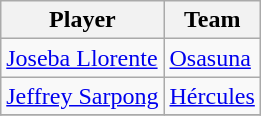<table class="wikitable">
<tr>
<th>Player</th>
<th>Team</th>
</tr>
<tr>
<td> <a href='#'>Joseba Llorente</a></td>
<td> <a href='#'>Osasuna</a></td>
</tr>
<tr>
<td> <a href='#'>Jeffrey Sarpong</a></td>
<td> <a href='#'>Hércules</a></td>
</tr>
<tr>
</tr>
</table>
